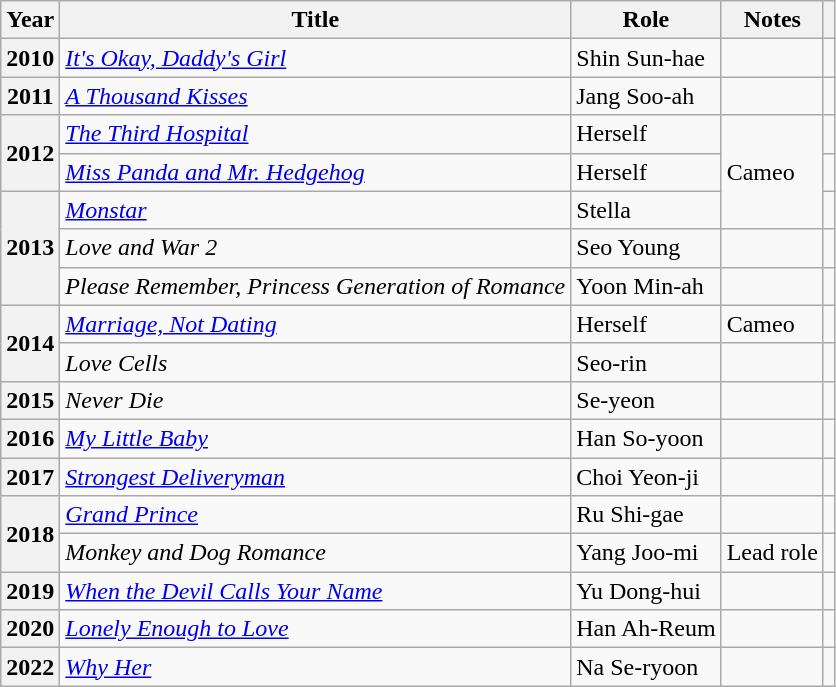<table class="wikitable plainrowheaders sortable">
<tr>
<th scope="col">Year</th>
<th scope="col">Title</th>
<th scope="col">Role</th>
<th scope="col">Notes</th>
<th scope="col" class="unsortable"></th>
</tr>
<tr>
<th scope="row">2010</th>
<td><em><a href='#'>It's Okay, Daddy's Girl</a></em></td>
<td>Shin Sun-hae</td>
<td></td>
<td style="text-align:center"></td>
</tr>
<tr>
<th scope="row">2011</th>
<td><em><a href='#'>A Thousand Kisses</a></em></td>
<td>Jang Soo-ah</td>
<td></td>
<td style="text-align:center"></td>
</tr>
<tr>
<th scope="row" rowspan="2">2012</th>
<td><em><a href='#'>The Third Hospital</a></em></td>
<td>Herself</td>
<td rowspan="3">Cameo</td>
<td style="text-align:center"></td>
</tr>
<tr>
<td><em><a href='#'>Miss Panda and Mr. Hedgehog</a></em></td>
<td>Herself</td>
<td style="text-align:center"></td>
</tr>
<tr>
<th scope="row" rowspan="3">2013</th>
<td><em><a href='#'>Monstar</a></em></td>
<td>Stella</td>
<td style="text-align:center"></td>
</tr>
<tr>
<td><em>Love and War 2</em></td>
<td>Seo Young</td>
<td></td>
<td style="text-align:center"></td>
</tr>
<tr>
<td><em>Please Remember, Princess Generation of Romance</em></td>
<td>Yoon Min-ah</td>
<td></td>
<td style="text-align:center"></td>
</tr>
<tr>
<th scope="row" rowspan="2">2014</th>
<td><em><a href='#'>Marriage, Not Dating</a></em></td>
<td>Herself</td>
<td>Cameo</td>
<td style="text-align:center"></td>
</tr>
<tr>
<td><em>Love Cells</em></td>
<td>Seo-rin</td>
<td></td>
<td style="text-align:center"></td>
</tr>
<tr>
<th scope="row">2015</th>
<td><em>Never Die</em></td>
<td>Se-yeon</td>
<td></td>
<td style="text-align:center"></td>
</tr>
<tr>
<th scope="row">2016</th>
<td><em><a href='#'>My Little Baby</a></em></td>
<td>Han So-yoon</td>
<td></td>
<td style="text-align:center"></td>
</tr>
<tr>
<th scope="row">2017</th>
<td><em><a href='#'>Strongest Deliveryman</a></em></td>
<td>Choi Yeon-ji</td>
<td></td>
<td style="text-align:center"></td>
</tr>
<tr>
<th scope="row" rowspan="2">2018</th>
<td><a href='#'><em>Grand Prince</em></a></td>
<td>Ru Shi-gae</td>
<td></td>
<td style="text-align:center"></td>
</tr>
<tr>
<td><em>Monkey and Dog Romance</em></td>
<td>Yang Joo-mi</td>
<td>Lead role</td>
<td style="text-align:center"></td>
</tr>
<tr>
<th scope="row">2019</th>
<td><em><a href='#'>When the Devil Calls Your Name</a></em></td>
<td>Yu Dong-hui</td>
<td></td>
<td style="text-align:center"></td>
</tr>
<tr>
<th scope="row">2020</th>
<td><em><a href='#'>Lonely Enough to Love</a></em></td>
<td>Han Ah-Reum</td>
<td></td>
<td style="text-align:center"></td>
</tr>
<tr>
<th scope="row">2022</th>
<td><em><a href='#'>Why Her</a></em></td>
<td>Na Se-ryoon</td>
<td></td>
<td style="text-align:center"></td>
</tr>
</table>
